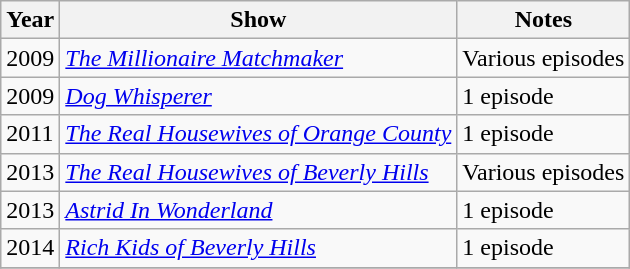<table class="wikitable">
<tr>
<th>Year</th>
<th>Show</th>
<th>Notes</th>
</tr>
<tr>
<td>2009</td>
<td><em><a href='#'>The Millionaire Matchmaker</a></em></td>
<td>Various episodes</td>
</tr>
<tr>
<td>2009</td>
<td><em><a href='#'>Dog Whisperer</a></em></td>
<td>1 episode</td>
</tr>
<tr>
<td>2011</td>
<td><em><a href='#'>The Real Housewives of Orange County</a></em></td>
<td>1 episode</td>
</tr>
<tr>
<td>2013</td>
<td><em><a href='#'>The Real Housewives of Beverly Hills</a></em></td>
<td>Various episodes</td>
</tr>
<tr>
<td>2013</td>
<td><em><a href='#'>Astrid In Wonderland</a></em></td>
<td>1 episode</td>
</tr>
<tr>
<td>2014</td>
<td><em><a href='#'>Rich Kids of Beverly Hills</a></em></td>
<td>1 episode</td>
</tr>
<tr>
</tr>
</table>
